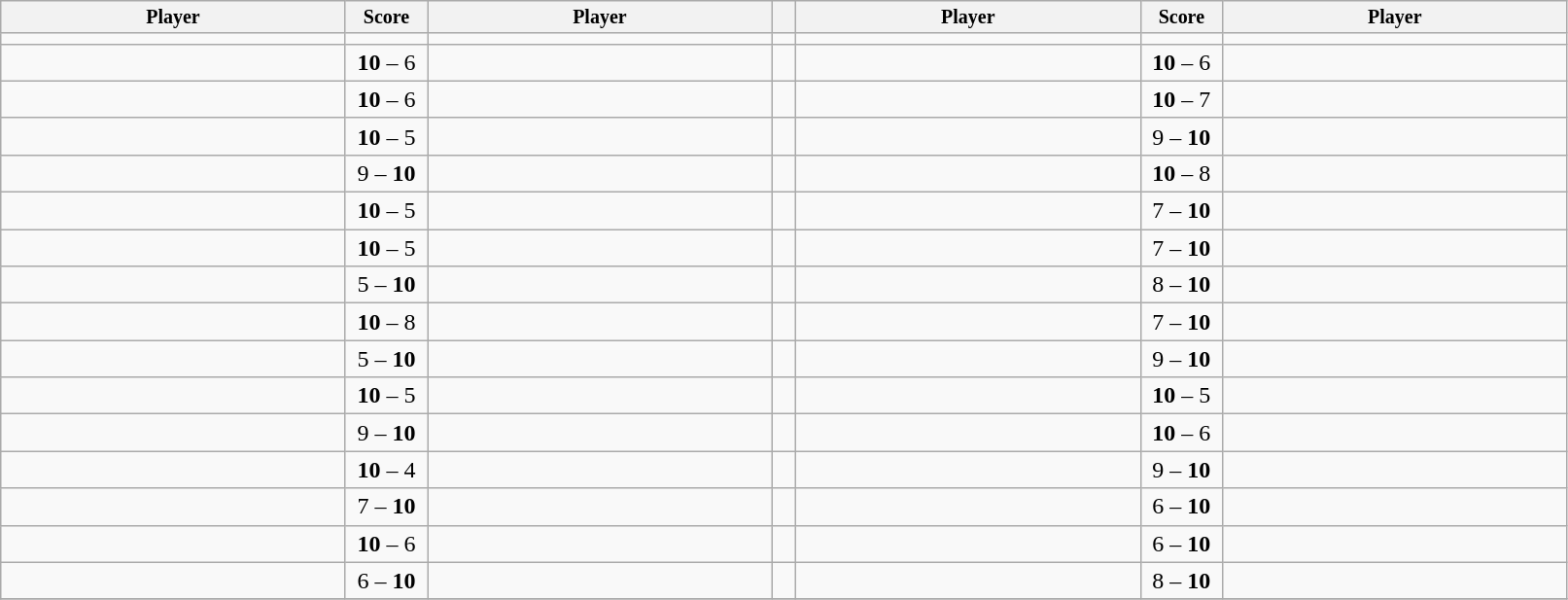<table class="wikitable">
<tr style="font-size:10pt;font-weight:bold">
<th width=230>Player</th>
<th width=50>Score</th>
<th width=230>Player</th>
<th width=10></th>
<th width=230>Player</th>
<th width=50>Score</th>
<th width=230>Player</th>
</tr>
<tr>
<td align=right></td>
<td align=center></td>
<td></td>
<td></td>
<td align=right></td>
<td align=center></td>
<td></td>
</tr>
<tr>
<td align=right></td>
<td align=center><strong>10</strong> – 6</td>
<td></td>
<td></td>
<td align=right></td>
<td align=center><strong>10</strong> – 6</td>
<td></td>
</tr>
<tr>
<td align=right></td>
<td align=center><strong>10</strong> – 6</td>
<td></td>
<td></td>
<td align=right></td>
<td align=center><strong>10</strong> – 7</td>
<td></td>
</tr>
<tr>
<td align=right></td>
<td align=center><strong>10</strong> – 5</td>
<td></td>
<td></td>
<td align=right></td>
<td align=center>9 – <strong>10</strong></td>
<td></td>
</tr>
<tr>
<td align=right></td>
<td align=center>9 – <strong>10</strong></td>
<td></td>
<td></td>
<td align=right></td>
<td align=center><strong>10</strong> – 8</td>
<td></td>
</tr>
<tr>
<td align=right></td>
<td align=center><strong>10</strong> – 5</td>
<td></td>
<td></td>
<td align=right></td>
<td align=center>7 – <strong>10</strong></td>
<td></td>
</tr>
<tr>
<td align=right></td>
<td align=center><strong>10</strong> – 5</td>
<td></td>
<td></td>
<td align=right></td>
<td align=center>7 – <strong>10</strong></td>
<td></td>
</tr>
<tr>
<td align=right></td>
<td align=center>5 – <strong>10</strong></td>
<td></td>
<td></td>
<td align=right></td>
<td align=center>8 – <strong>10</strong></td>
<td></td>
</tr>
<tr>
<td align=right></td>
<td align=center><strong>10</strong> – 8</td>
<td></td>
<td></td>
<td align=right></td>
<td align=center>7 – <strong>10</strong></td>
<td></td>
</tr>
<tr>
<td align=right></td>
<td align=center>5 – <strong>10</strong></td>
<td></td>
<td></td>
<td align=right></td>
<td align=center>9 – <strong>10</strong></td>
<td></td>
</tr>
<tr>
<td align=right></td>
<td align=center><strong>10</strong> – 5</td>
<td></td>
<td></td>
<td align=right></td>
<td align=center><strong>10</strong> – 5</td>
<td></td>
</tr>
<tr>
<td align=right></td>
<td align=center>9 – <strong>10</strong></td>
<td></td>
<td></td>
<td align=right></td>
<td align=center><strong>10</strong> – 6</td>
<td></td>
</tr>
<tr>
<td align=right></td>
<td align=center><strong>10</strong> – 4</td>
<td></td>
<td></td>
<td align=right></td>
<td align=center>9 – <strong>10</strong></td>
<td></td>
</tr>
<tr>
<td align=right></td>
<td align=center>7 – <strong>10</strong></td>
<td></td>
<td></td>
<td align=right></td>
<td align=center>6 – <strong>10</strong></td>
<td></td>
</tr>
<tr>
<td align=right></td>
<td align=center><strong>10</strong> – 6</td>
<td></td>
<td></td>
<td align=right></td>
<td align=center>6 – <strong>10</strong></td>
<td></td>
</tr>
<tr>
<td align=right></td>
<td align=center>6 – <strong>10</strong></td>
<td></td>
<td></td>
<td align=right></td>
<td align=center>8 – <strong>10</strong></td>
<td></td>
</tr>
<tr>
</tr>
</table>
